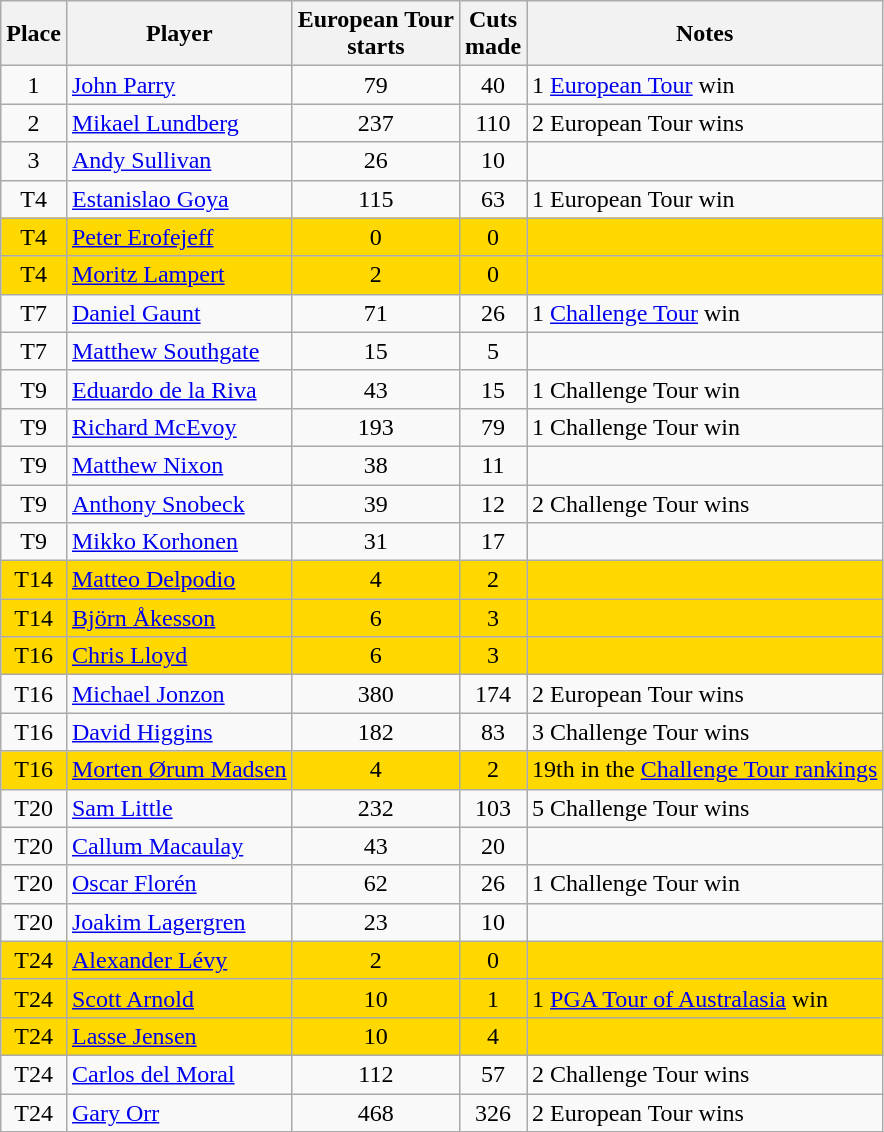<table class="sortable wikitable" style="text-align:center">
<tr>
<th>Place</th>
<th>Player</th>
<th>European Tour<br>starts</th>
<th>Cuts<br>made</th>
<th>Notes</th>
</tr>
<tr>
<td>1</td>
<td align=left> <a href='#'>John Parry</a></td>
<td>79</td>
<td>40</td>
<td align=left>1 <a href='#'>European Tour</a> win</td>
</tr>
<tr>
<td>2</td>
<td align=left> <a href='#'>Mikael Lundberg</a></td>
<td>237</td>
<td>110</td>
<td align=left>2 European Tour wins</td>
</tr>
<tr>
<td>3</td>
<td align=left> <a href='#'>Andy Sullivan</a></td>
<td>26</td>
<td>10</td>
<td align=left></td>
</tr>
<tr>
<td>T4</td>
<td align=left> <a href='#'>Estanislao Goya</a></td>
<td>115</td>
<td>63</td>
<td align=left>1 European Tour win</td>
</tr>
<tr style="background:#FFD800;">
<td>T4</td>
<td align=left> <a href='#'>Peter Erofejeff</a></td>
<td>0</td>
<td>0</td>
<td align=left></td>
</tr>
<tr style="background:#FFD800;">
<td>T4</td>
<td align=left> <a href='#'>Moritz Lampert</a></td>
<td>2</td>
<td>0</td>
<td align=left></td>
</tr>
<tr>
<td>T7</td>
<td align=left> <a href='#'>Daniel Gaunt</a></td>
<td>71</td>
<td>26</td>
<td align=left>1 <a href='#'>Challenge Tour</a> win</td>
</tr>
<tr>
<td>T7</td>
<td align=left> <a href='#'>Matthew Southgate</a></td>
<td>15</td>
<td>5</td>
<td align=left></td>
</tr>
<tr>
<td>T9</td>
<td align=left> <a href='#'>Eduardo de la Riva</a></td>
<td>43</td>
<td>15</td>
<td align=left>1 Challenge Tour win</td>
</tr>
<tr>
<td>T9</td>
<td align=left> <a href='#'>Richard McEvoy</a></td>
<td>193</td>
<td>79</td>
<td align=left>1 Challenge Tour win</td>
</tr>
<tr>
<td>T9</td>
<td align=left> <a href='#'>Matthew Nixon</a></td>
<td>38</td>
<td>11</td>
<td align=left></td>
</tr>
<tr>
<td>T9</td>
<td align=left> <a href='#'>Anthony Snobeck</a></td>
<td>39</td>
<td>12</td>
<td align=left>2 Challenge Tour wins</td>
</tr>
<tr>
<td>T9</td>
<td align=left> <a href='#'>Mikko Korhonen</a></td>
<td>31</td>
<td>17</td>
<td align=left></td>
</tr>
<tr style="background:#FFD800;">
<td>T14</td>
<td align=left> <a href='#'>Matteo Delpodio</a></td>
<td>4</td>
<td>2</td>
<td align=left></td>
</tr>
<tr style="background:#FFD800;">
<td>T14</td>
<td align=left> <a href='#'>Björn Åkesson</a></td>
<td>6</td>
<td>3</td>
<td align=left></td>
</tr>
<tr style="background:#FFD800;">
<td>T16</td>
<td align=left> <a href='#'>Chris Lloyd</a></td>
<td>6</td>
<td>3</td>
<td align=left></td>
</tr>
<tr>
<td>T16</td>
<td align=left> <a href='#'>Michael Jonzon</a></td>
<td>380</td>
<td>174</td>
<td align=left>2 European Tour wins</td>
</tr>
<tr>
<td>T16</td>
<td align=left> <a href='#'>David Higgins</a></td>
<td>182</td>
<td>83</td>
<td align=left>3 Challenge Tour wins</td>
</tr>
<tr style="background:#FFD800;">
<td>T16</td>
<td align=left> <a href='#'>Morten Ørum Madsen</a></td>
<td>4</td>
<td>2</td>
<td align=left>19th in the <a href='#'>Challenge Tour rankings</a></td>
</tr>
<tr>
<td>T20</td>
<td align=left> <a href='#'>Sam Little</a></td>
<td>232</td>
<td>103</td>
<td align=left>5 Challenge Tour wins</td>
</tr>
<tr>
<td>T20</td>
<td align=left> <a href='#'>Callum Macaulay</a></td>
<td>43</td>
<td>20</td>
<td align=left></td>
</tr>
<tr>
<td>T20</td>
<td align=left> <a href='#'>Oscar Florén</a></td>
<td>62</td>
<td>26</td>
<td align=left>1 Challenge Tour win</td>
</tr>
<tr>
<td>T20</td>
<td align=left> <a href='#'>Joakim Lagergren</a></td>
<td>23</td>
<td>10</td>
<td align=left></td>
</tr>
<tr style="background:#FFD800;">
<td>T24</td>
<td align=left> <a href='#'>Alexander Lévy</a></td>
<td>2</td>
<td>0</td>
<td align=left></td>
</tr>
<tr style="background:#FFD800;">
<td>T24</td>
<td align=left> <a href='#'>Scott Arnold</a></td>
<td>10</td>
<td>1</td>
<td align=left>1 <a href='#'>PGA Tour of Australasia</a> win</td>
</tr>
<tr style="background:#FFD800;">
<td>T24</td>
<td align=left> <a href='#'>Lasse Jensen</a></td>
<td>10</td>
<td>4</td>
<td align=left></td>
</tr>
<tr>
<td>T24</td>
<td align=left> <a href='#'>Carlos del Moral</a></td>
<td>112</td>
<td>57</td>
<td align=left>2 Challenge Tour wins</td>
</tr>
<tr>
<td>T24</td>
<td align=left> <a href='#'>Gary Orr</a></td>
<td>468</td>
<td>326</td>
<td align=left>2 European Tour wins</td>
</tr>
</table>
